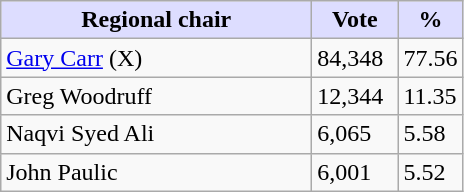<table class="wikitable">
<tr>
<th style="background:#ddf; width:200px;">Regional chair</th>
<th style="background:#ddf; width:50px;">Vote</th>
<th style="background:#ddf; width:30px;">%</th>
</tr>
<tr>
<td><a href='#'>Gary Carr</a> (X)</td>
<td>84,348</td>
<td>77.56</td>
</tr>
<tr>
<td>Greg Woodruff</td>
<td>12,344</td>
<td>11.35</td>
</tr>
<tr>
<td>Naqvi Syed Ali</td>
<td>6,065</td>
<td>5.58</td>
</tr>
<tr>
<td>John Paulic</td>
<td>6,001</td>
<td>5.52</td>
</tr>
</table>
